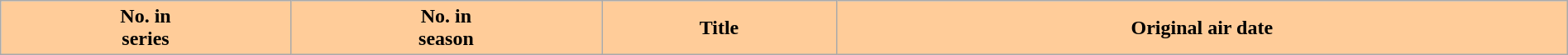<table class="wikitable plainrowheaders" style="margin:auto;width:100%;">
<tr>
<th scope="col" style="background-color:#FFCC99;">No. in<br>series</th>
<th scope="col" style="background-color:#FFCC99;">No. in<br>season</th>
<th scope="col" style="background-color:#FFCC99;">Title</th>
<th scope="col" style="background-color:#FFCC99;">Original air date<br>











</th>
</tr>
</table>
